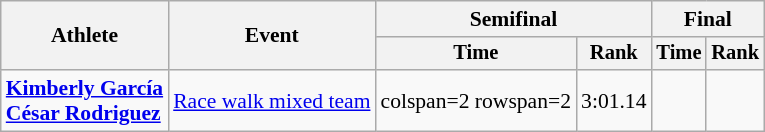<table class=wikitable style=font-size:90%;text-align:center>
<tr>
<th rowspan=2>Athlete</th>
<th rowspan=2>Event</th>
<th colspan=2>Semifinal</th>
<th colspan=2>Final</th>
</tr>
<tr style=font-size:95%>
<th>Time</th>
<th>Rank</th>
<th>Time</th>
<th>Rank</th>
</tr>
<tr>
<td align=left><strong><a href='#'>Kimberly García</a><br><a href='#'>César Rodriguez</a></strong></td>
<td align=left><a href='#'>Race walk mixed team</a></td>
<td>colspan=2 rowspan=2 </td>
<td>3:01.14</td>
<td></td>
</tr>
</table>
